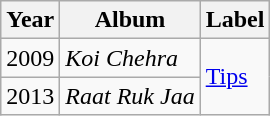<table class="wikitable">
<tr>
<th>Year</th>
<th>Album</th>
<th>Label</th>
</tr>
<tr>
<td>2009</td>
<td><em>Koi Chehra</em></td>
<td rowspan="2"><a href='#'>Tips</a></td>
</tr>
<tr>
<td>2013</td>
<td><em>Raat Ruk Jaa</em></td>
</tr>
</table>
